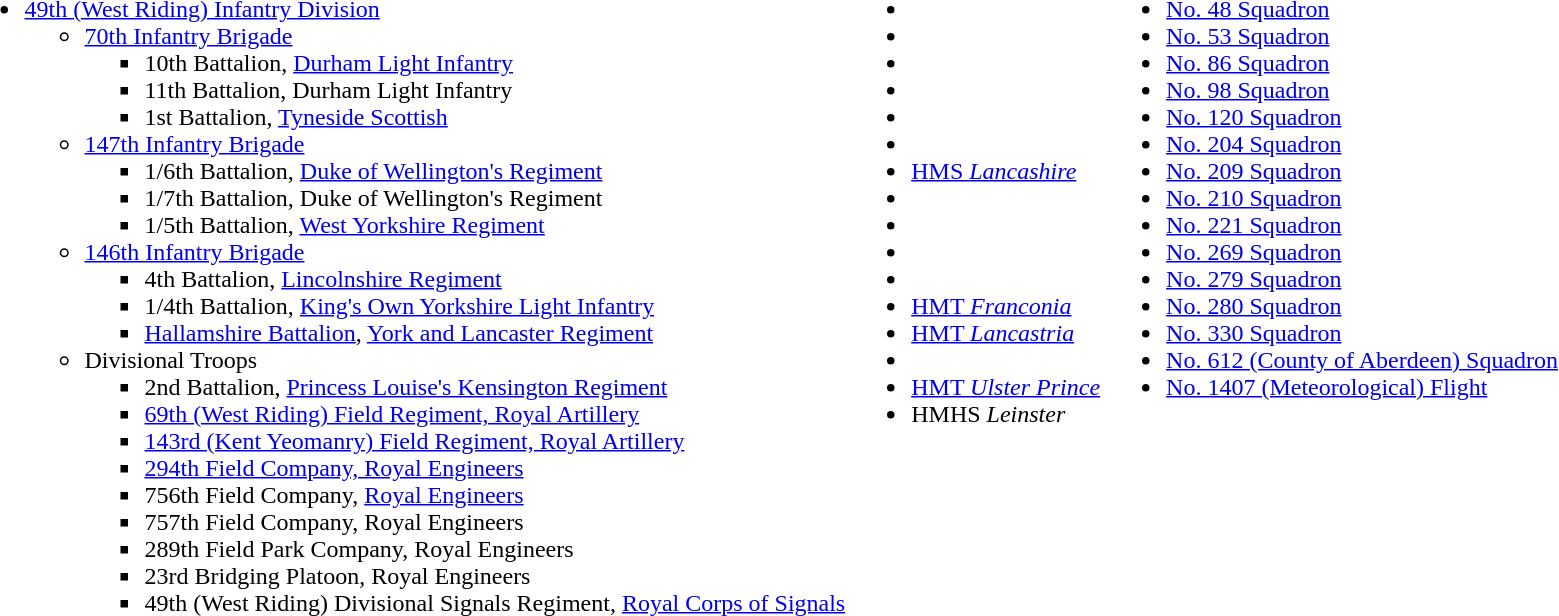<table>
<tr>
<td valign=top><br><ul><li><a href='#'>49th (West Riding) Infantry Division</a><ul><li><a href='#'>70th Infantry Brigade</a><ul><li>10th Battalion, <a href='#'>Durham Light Infantry</a></li><li>11th Battalion, Durham Light Infantry</li><li>1st Battalion, <a href='#'>Tyneside Scottish</a></li></ul></li><li><a href='#'>147th Infantry Brigade</a><ul><li>1/6th Battalion, <a href='#'>Duke of Wellington's Regiment</a></li><li>1/7th Battalion, Duke of Wellington's Regiment</li><li>1/5th Battalion, <a href='#'>West Yorkshire Regiment</a></li></ul></li><li><a href='#'>146th Infantry Brigade</a><ul><li>4th Battalion, <a href='#'>Lincolnshire Regiment</a></li><li>1/4th Battalion, <a href='#'>King's Own Yorkshire Light Infantry</a></li><li><a href='#'>Hallamshire Battalion</a>, <a href='#'>York and Lancaster Regiment</a></li></ul></li><li>Divisional Troops<ul><li>2nd Battalion, <a href='#'>Princess Louise's Kensington Regiment</a></li><li><a href='#'>69th (West Riding) Field Regiment, Royal Artillery</a></li><li><a href='#'>143rd (Kent Yeomanry) Field Regiment, Royal Artillery</a></li><li><a href='#'>294th Field Company, Royal Engineers</a></li><li>756th Field Company, <a href='#'>Royal Engineers</a></li><li>757th Field Company, Royal Engineers</li><li>289th Field Park Company, Royal Engineers</li><li>23rd Bridging Platoon, Royal Engineers</li><li>49th (West Riding) Divisional Signals Regiment, <a href='#'>Royal Corps of Signals</a></li></ul></li></ul></li></ul></td>
<td valign=top><br><ul><li></li><li></li><li></li><li></li><li></li><li></li><li><a href='#'>HMS <em>Lancashire</em></a></li><li></li><li></li><li></li><li></li><li><a href='#'>HMT <em>Franconia</em></a></li><li><a href='#'>HMT <em>Lancastria</em></a></li><li></li><li><a href='#'>HMT <em>Ulster Prince</em></a></li><li>HMHS <em>Leinster</em></li></ul></td>
<td valign=top><br><ul><li><a href='#'>No. 48 Squadron</a></li><li><a href='#'>No. 53 Squadron</a></li><li><a href='#'>No. 86 Squadron</a></li><li><a href='#'>No. 98 Squadron</a></li><li><a href='#'>No. 120 Squadron</a></li><li><a href='#'>No. 204 Squadron</a></li><li><a href='#'>No. 209 Squadron</a></li><li><a href='#'>No. 210 Squadron</a></li><li><a href='#'>No. 221 Squadron</a></li><li><a href='#'>No. 269 Squadron</a></li><li><a href='#'>No. 279 Squadron</a></li><li><a href='#'>No. 280 Squadron</a></li><li><a href='#'>No. 330 Squadron</a></li><li><a href='#'>No. 612 (County of Aberdeen) Squadron</a></li><li><a href='#'>No. 1407 (Meteorological) Flight</a></li></ul></td>
</tr>
</table>
